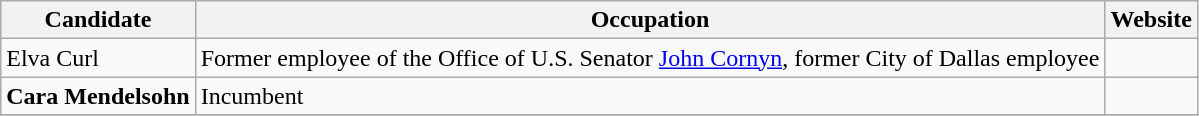<table class="wikitable">
<tr>
<th>Candidate</th>
<th>Occupation</th>
<th>Website</th>
</tr>
<tr>
<td>Elva Curl</td>
<td>Former employee of the Office of U.S. Senator <a href='#'>John Cornyn</a>, former City of Dallas employee</td>
<td> </td>
</tr>
<tr>
<td><strong>Cara Mendelsohn </strong></td>
<td>Incumbent</td>
<td> </td>
</tr>
<tr>
</tr>
</table>
